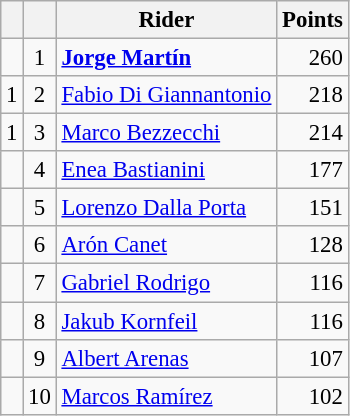<table class="wikitable" style="font-size: 95%;">
<tr>
<th></th>
<th></th>
<th>Rider</th>
<th>Points</th>
</tr>
<tr>
<td align="left"></td>
<td align=center>1</td>
<td> <strong><a href='#'>Jorge Martín</a></strong></td>
<td align=right>260</td>
</tr>
<tr>
<td align="left"> 1</td>
<td align=center>2</td>
<td> <a href='#'>Fabio Di Giannantonio</a></td>
<td align=right>218</td>
</tr>
<tr>
<td align="left"> 1</td>
<td align=center>3</td>
<td> <a href='#'>Marco Bezzecchi</a></td>
<td align=right>214</td>
</tr>
<tr>
<td align="left"></td>
<td align=center>4</td>
<td> <a href='#'>Enea Bastianini</a></td>
<td align=right>177</td>
</tr>
<tr>
<td align="left"></td>
<td align=center>5</td>
<td> <a href='#'>Lorenzo Dalla Porta</a></td>
<td align=right>151</td>
</tr>
<tr>
<td align="left"></td>
<td align=center>6</td>
<td> <a href='#'>Arón Canet</a></td>
<td align=right>128</td>
</tr>
<tr>
<td align="left"></td>
<td align=center>7</td>
<td> <a href='#'>Gabriel Rodrigo</a></td>
<td align=right>116</td>
</tr>
<tr>
<td align="left"></td>
<td align=center>8</td>
<td> <a href='#'>Jakub Kornfeil</a></td>
<td align=right>116</td>
</tr>
<tr>
<td align="left"></td>
<td align=center>9</td>
<td> <a href='#'>Albert Arenas</a></td>
<td align=right>107</td>
</tr>
<tr>
<td align="left"></td>
<td align=center>10</td>
<td> <a href='#'>Marcos Ramírez</a></td>
<td align=right>102</td>
</tr>
</table>
